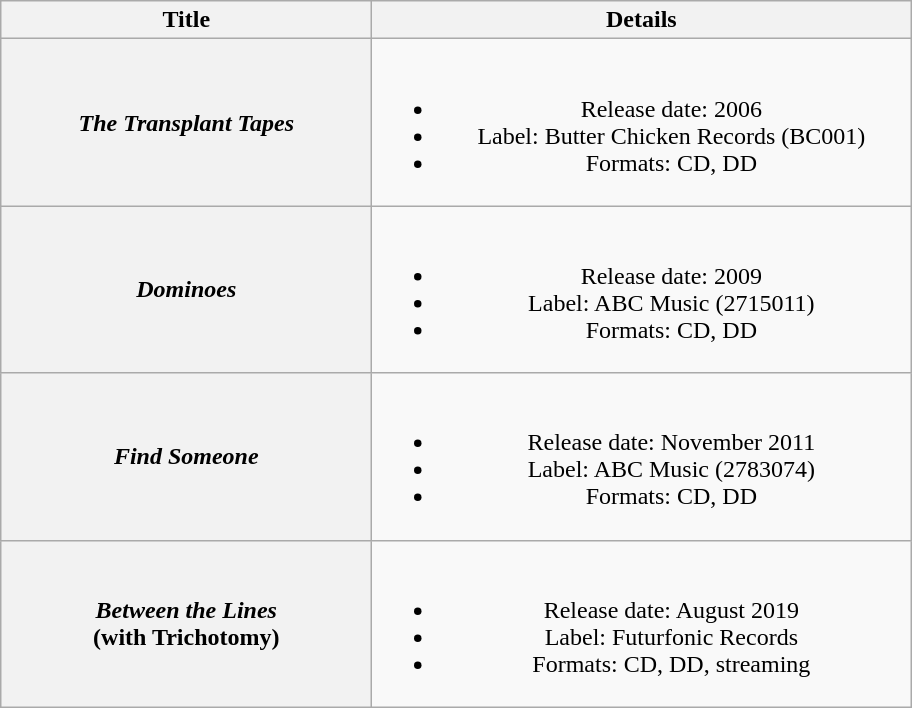<table class="wikitable plainrowheaders" style="text-align:center;">
<tr>
<th rowspan="1" style="width:15em;">Title</th>
<th rowspan="1" style="width:22em;">Details</th>
</tr>
<tr>
<th scope="row"><em>The Transplant Tapes</em></th>
<td><br><ul><li>Release date: 2006</li><li>Label: Butter Chicken Records (BC001)</li><li>Formats: CD, DD</li></ul></td>
</tr>
<tr>
<th scope="row"><em>Dominoes</em></th>
<td><br><ul><li>Release date: 2009</li><li>Label: ABC Music (2715011)</li><li>Formats: CD, DD</li></ul></td>
</tr>
<tr>
<th scope="row"><em>Find Someone</em></th>
<td><br><ul><li>Release date: November 2011</li><li>Label: ABC Music (2783074)</li><li>Formats: CD, DD</li></ul></td>
</tr>
<tr>
<th scope="row"><em>Between the Lines</em> <br> (with Trichotomy)</th>
<td><br><ul><li>Release date: August 2019</li><li>Label: Futurfonic Records</li><li>Formats: CD, DD, streaming</li></ul></td>
</tr>
</table>
